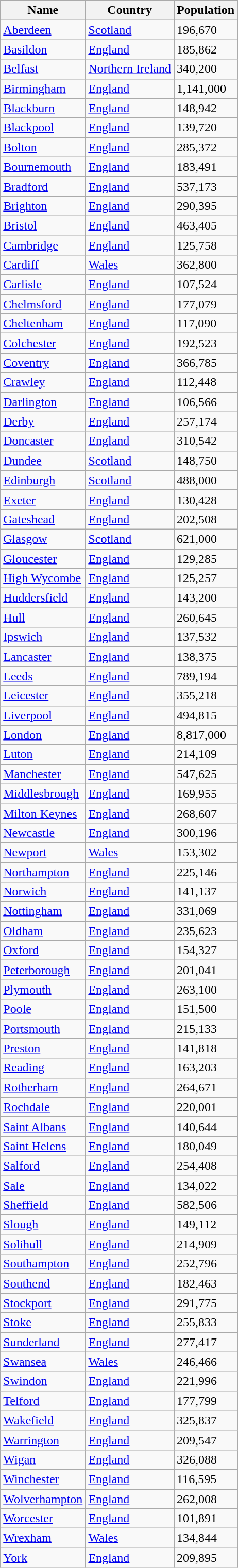<table class="wikitable sortable sticky-header col3right">
<tr>
<th>Name</th>
<th>Country</th>
<th>Population</th>
</tr>
<tr>
<td><a href='#'>Aberdeen</a></td>
<td><a href='#'>Scotland</a></td>
<td>196,670</td>
</tr>
<tr>
<td><a href='#'>Basildon</a></td>
<td><a href='#'>England</a></td>
<td>185,862</td>
</tr>
<tr>
<td><a href='#'>Belfast</a></td>
<td><a href='#'>Northern Ireland</a></td>
<td>340,200</td>
</tr>
<tr>
<td><a href='#'>Birmingham</a></td>
<td><a href='#'>England</a></td>
<td>1,141,000</td>
</tr>
<tr>
<td><a href='#'>Blackburn</a></td>
<td><a href='#'>England</a></td>
<td>148,942</td>
</tr>
<tr>
<td><a href='#'>Blackpool</a></td>
<td><a href='#'>England</a></td>
<td>139,720</td>
</tr>
<tr>
<td><a href='#'>Bolton</a></td>
<td><a href='#'>England</a></td>
<td>285,372</td>
</tr>
<tr>
<td><a href='#'>Bournemouth</a></td>
<td><a href='#'>England</a></td>
<td>183,491</td>
</tr>
<tr>
<td><a href='#'>Bradford</a></td>
<td><a href='#'>England</a></td>
<td>537,173</td>
</tr>
<tr>
<td><a href='#'>Brighton</a></td>
<td><a href='#'>England</a></td>
<td>290,395</td>
</tr>
<tr>
<td><a href='#'>Bristol</a></td>
<td><a href='#'>England</a></td>
<td>463,405</td>
</tr>
<tr>
<td><a href='#'>Cambridge</a></td>
<td><a href='#'>England</a></td>
<td>125,758</td>
</tr>
<tr>
<td><a href='#'>Cardiff</a></td>
<td><a href='#'>Wales</a></td>
<td>362,800</td>
</tr>
<tr>
<td><a href='#'>Carlisle</a></td>
<td><a href='#'>England</a></td>
<td>107,524</td>
</tr>
<tr>
<td><a href='#'>Chelmsford</a></td>
<td><a href='#'>England</a></td>
<td>177,079</td>
</tr>
<tr>
<td><a href='#'>Cheltenham</a></td>
<td><a href='#'>England</a></td>
<td>117,090</td>
</tr>
<tr>
<td><a href='#'>Colchester</a></td>
<td><a href='#'>England</a></td>
<td>192,523</td>
</tr>
<tr>
<td><a href='#'>Coventry</a></td>
<td><a href='#'>England</a></td>
<td>366,785</td>
</tr>
<tr>
<td><a href='#'>Crawley</a></td>
<td><a href='#'>England</a></td>
<td>112,448</td>
</tr>
<tr>
<td><a href='#'>Darlington</a></td>
<td><a href='#'>England</a></td>
<td>106,566</td>
</tr>
<tr>
<td><a href='#'>Derby</a></td>
<td><a href='#'>England</a></td>
<td>257,174</td>
</tr>
<tr>
<td><a href='#'>Doncaster</a></td>
<td><a href='#'>England</a></td>
<td>310,542</td>
</tr>
<tr>
<td><a href='#'>Dundee</a></td>
<td><a href='#'>Scotland</a></td>
<td>148,750</td>
</tr>
<tr>
<td><a href='#'>Edinburgh</a></td>
<td><a href='#'>Scotland</a></td>
<td>488,000</td>
</tr>
<tr>
<td><a href='#'>Exeter</a></td>
<td><a href='#'>England</a></td>
<td>130,428</td>
</tr>
<tr>
<td><a href='#'>Gateshead</a></td>
<td><a href='#'>England</a></td>
<td>202,508</td>
</tr>
<tr>
<td><a href='#'>Glasgow</a></td>
<td><a href='#'>Scotland</a></td>
<td>621,000</td>
</tr>
<tr>
<td><a href='#'>Gloucester</a></td>
<td><a href='#'>England</a></td>
<td>129,285</td>
</tr>
<tr>
<td><a href='#'>High Wycombe</a></td>
<td><a href='#'>England</a></td>
<td>125,257</td>
</tr>
<tr>
<td><a href='#'>Huddersfield</a></td>
<td><a href='#'>England</a></td>
<td>143,200</td>
</tr>
<tr>
<td><a href='#'>Hull</a></td>
<td><a href='#'>England</a></td>
<td>260,645</td>
</tr>
<tr>
<td><a href='#'>Ipswich</a></td>
<td><a href='#'>England</a></td>
<td>137,532</td>
</tr>
<tr>
<td><a href='#'>Lancaster</a></td>
<td><a href='#'>England</a></td>
<td>138,375</td>
</tr>
<tr>
<td><a href='#'>Leeds</a></td>
<td><a href='#'>England</a></td>
<td>789,194</td>
</tr>
<tr>
<td><a href='#'>Leicester</a></td>
<td><a href='#'>England</a></td>
<td>355,218</td>
</tr>
<tr>
<td><a href='#'>Liverpool</a></td>
<td><a href='#'>England</a></td>
<td>494,815</td>
</tr>
<tr>
<td><a href='#'>London</a></td>
<td><a href='#'>England</a></td>
<td>8,817,000</td>
</tr>
<tr>
<td><a href='#'>Luton</a></td>
<td><a href='#'>England</a></td>
<td>214,109</td>
</tr>
<tr>
<td><a href='#'>Manchester</a></td>
<td><a href='#'>England</a></td>
<td>547,625</td>
</tr>
<tr>
<td><a href='#'>Middlesbrough</a></td>
<td><a href='#'>England</a></td>
<td>169,955</td>
</tr>
<tr>
<td><a href='#'>Milton Keynes</a></td>
<td><a href='#'>England</a></td>
<td>268,607</td>
</tr>
<tr>
<td><a href='#'>Newcastle</a></td>
<td><a href='#'>England</a></td>
<td>300,196</td>
</tr>
<tr>
<td><a href='#'>Newport</a></td>
<td><a href='#'>Wales</a></td>
<td>153,302</td>
</tr>
<tr>
<td><a href='#'>Northampton</a></td>
<td><a href='#'>England</a></td>
<td>225,146</td>
</tr>
<tr>
<td><a href='#'>Norwich</a></td>
<td><a href='#'>England</a></td>
<td>141,137</td>
</tr>
<tr>
<td><a href='#'>Nottingham</a></td>
<td><a href='#'>England</a></td>
<td>331,069</td>
</tr>
<tr>
<td><a href='#'>Oldham</a></td>
<td><a href='#'>England</a></td>
<td>235,623</td>
</tr>
<tr>
<td><a href='#'>Oxford</a></td>
<td><a href='#'>England</a></td>
<td>154,327</td>
</tr>
<tr>
<td><a href='#'>Peterborough</a></td>
<td><a href='#'>England</a></td>
<td>201,041</td>
</tr>
<tr>
<td><a href='#'>Plymouth</a></td>
<td><a href='#'>England</a></td>
<td>263,100</td>
</tr>
<tr>
<td><a href='#'>Poole</a></td>
<td><a href='#'>England</a></td>
<td>151,500</td>
</tr>
<tr>
<td><a href='#'>Portsmouth</a></td>
<td><a href='#'>England</a></td>
<td>215,133</td>
</tr>
<tr>
<td><a href='#'>Preston</a></td>
<td><a href='#'>England</a></td>
<td>141,818</td>
</tr>
<tr>
<td><a href='#'>Reading</a></td>
<td><a href='#'>England</a></td>
<td>163,203</td>
</tr>
<tr>
<td><a href='#'>Rotherham</a></td>
<td><a href='#'>England</a></td>
<td>264,671</td>
</tr>
<tr>
<td><a href='#'>Rochdale</a></td>
<td><a href='#'>England</a></td>
<td>220,001</td>
</tr>
<tr>
<td><a href='#'>Saint Albans</a></td>
<td><a href='#'>England</a></td>
<td>140,644</td>
</tr>
<tr>
<td><a href='#'>Saint Helens</a></td>
<td><a href='#'>England</a></td>
<td>180,049</td>
</tr>
<tr>
<td><a href='#'>Salford</a></td>
<td><a href='#'>England</a></td>
<td>254,408</td>
</tr>
<tr>
<td><a href='#'>Sale</a></td>
<td><a href='#'>England</a></td>
<td>134,022</td>
</tr>
<tr>
<td><a href='#'>Sheffield</a></td>
<td><a href='#'>England</a></td>
<td>582,506</td>
</tr>
<tr>
<td><a href='#'>Slough</a></td>
<td><a href='#'>England</a></td>
<td>149,112</td>
</tr>
<tr>
<td><a href='#'>Solihull</a></td>
<td><a href='#'>England</a></td>
<td>214,909</td>
</tr>
<tr>
<td><a href='#'>Southampton</a></td>
<td><a href='#'>England</a></td>
<td>252,796</td>
</tr>
<tr>
<td><a href='#'>Southend</a></td>
<td><a href='#'>England</a></td>
<td>182,463</td>
</tr>
<tr>
<td><a href='#'>Stockport</a></td>
<td><a href='#'>England</a></td>
<td>291,775</td>
</tr>
<tr>
<td><a href='#'>Stoke</a></td>
<td><a href='#'>England</a></td>
<td>255,833</td>
</tr>
<tr>
<td><a href='#'>Sunderland</a></td>
<td><a href='#'>England</a></td>
<td>277,417</td>
</tr>
<tr>
<td><a href='#'>Swansea</a></td>
<td><a href='#'>Wales</a></td>
<td>246,466</td>
</tr>
<tr>
<td><a href='#'>Swindon</a></td>
<td><a href='#'>England</a></td>
<td>221,996</td>
</tr>
<tr>
<td><a href='#'>Telford</a></td>
<td><a href='#'>England</a></td>
<td>177,799</td>
</tr>
<tr>
<td><a href='#'>Wakefield</a></td>
<td><a href='#'>England</a></td>
<td>325,837</td>
</tr>
<tr>
<td><a href='#'>Warrington</a></td>
<td><a href='#'>England</a></td>
<td>209,547</td>
</tr>
<tr>
<td><a href='#'>Wigan</a></td>
<td><a href='#'>England</a></td>
<td>326,088</td>
</tr>
<tr>
<td><a href='#'>Winchester</a></td>
<td><a href='#'>England</a></td>
<td>116,595</td>
</tr>
<tr>
<td><a href='#'>Wolverhampton</a></td>
<td><a href='#'>England</a></td>
<td>262,008</td>
</tr>
<tr>
<td><a href='#'>Worcester</a></td>
<td><a href='#'>England</a></td>
<td>101,891</td>
</tr>
<tr>
<td><a href='#'>Wrexham</a></td>
<td><a href='#'>Wales</a></td>
<td>134,844</td>
</tr>
<tr>
<td><a href='#'>York</a></td>
<td><a href='#'>England</a></td>
<td>209,895</td>
</tr>
</table>
